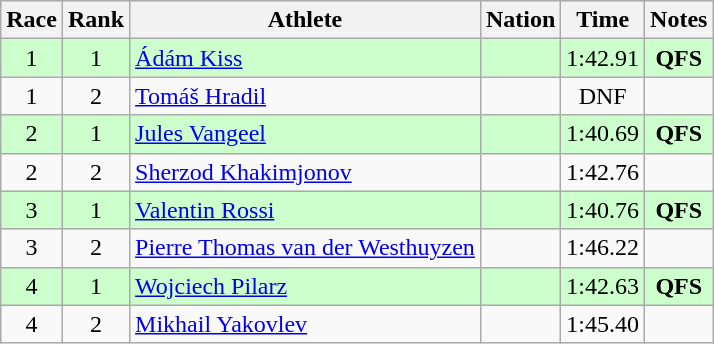<table class="wikitable sortable" style="text-align:center;">
<tr>
<th>Race</th>
<th>Rank</th>
<th>Athlete</th>
<th>Nation</th>
<th>Time</th>
<th>Notes</th>
</tr>
<tr bgcolor=ccffcc>
<td>1</td>
<td>1</td>
<td align=left><a href='#'>Ádám Kiss</a></td>
<td align=left></td>
<td>1:42.91</td>
<td><strong>QFS</strong></td>
</tr>
<tr>
<td>1</td>
<td>2</td>
<td align=left><a href='#'>Tomáš Hradil</a></td>
<td align=left></td>
<td>DNF</td>
<td></td>
</tr>
<tr bgcolor=ccffcc>
<td>2</td>
<td>1</td>
<td align=left><a href='#'>Jules Vangeel</a></td>
<td align=left></td>
<td>1:40.69</td>
<td><strong>QFS</strong></td>
</tr>
<tr>
<td>2</td>
<td>2</td>
<td align=left><a href='#'>Sherzod Khakimjonov</a></td>
<td align=left></td>
<td>1:42.76</td>
<td></td>
</tr>
<tr bgcolor=ccffcc>
<td>3</td>
<td>1</td>
<td align=left><a href='#'>Valentin Rossi</a></td>
<td align=left></td>
<td>1:40.76</td>
<td><strong>QFS</strong></td>
</tr>
<tr>
<td>3</td>
<td>2</td>
<td align=left><a href='#'>Pierre Thomas van der Westhuyzen</a></td>
<td align=left></td>
<td>1:46.22</td>
<td></td>
</tr>
<tr bgcolor=ccffcc>
<td>4</td>
<td>1</td>
<td align=left><a href='#'>Wojciech Pilarz</a></td>
<td align=left></td>
<td>1:42.63</td>
<td><strong>QFS</strong></td>
</tr>
<tr>
<td>4</td>
<td>2</td>
<td align=left><a href='#'>Mikhail Yakovlev</a></td>
<td align=left></td>
<td>1:45.40</td>
<td></td>
</tr>
</table>
